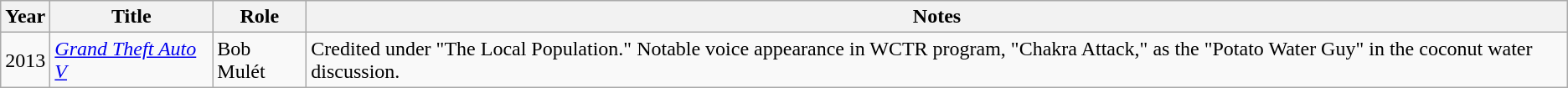<table class="wikitable sortable">
<tr>
<th>Year</th>
<th>Title</th>
<th>Role</th>
<th>Notes</th>
</tr>
<tr>
<td>2013</td>
<td><em><a href='#'>Grand Theft Auto V</a></em></td>
<td>Bob Mulét</td>
<td>Credited under "The Local Population."  Notable voice appearance in WCTR program, "Chakra Attack," as the "Potato Water Guy" in the coconut water discussion.</td>
</tr>
</table>
